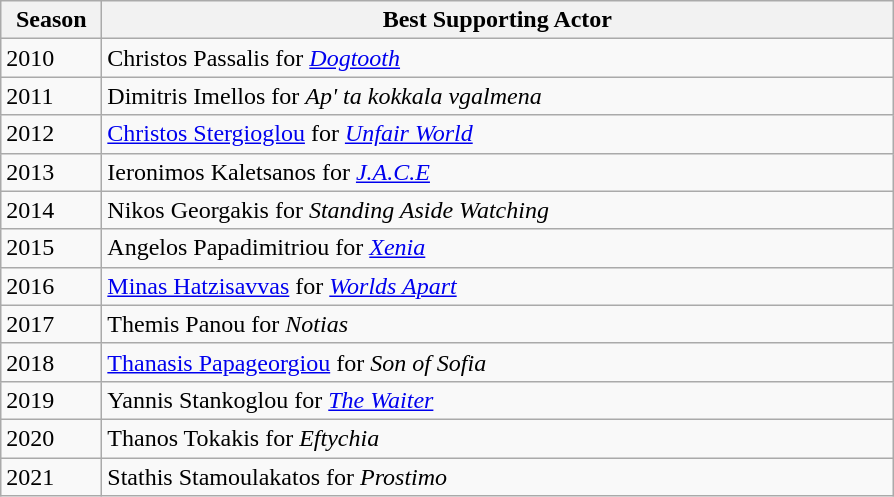<table class="wikitable" style="margin-right: 0;">
<tr text-align:center;">
<th style="width:60px;">Season</th>
<th style="width:520px;">Best Supporting Actor</th>
</tr>
<tr>
<td>2010</td>
<td>Christos Passalis for <a href='#'><em>Dogtooth</em></a></td>
</tr>
<tr>
<td>2011</td>
<td>Dimitris Imellos for <em>Ap' ta kokkala vgalmena</em></td>
</tr>
<tr>
<td>2012</td>
<td><a href='#'>Christos Stergioglou</a> for <em><a href='#'>Unfair World</a></em></td>
</tr>
<tr>
<td>2013</td>
<td>Ieronimos Kaletsanos for <a href='#'><em>J.A.C.E</em></a></td>
</tr>
<tr>
<td>2014</td>
<td>Nikos Georgakis for <em>Standing Aside Watching</em></td>
</tr>
<tr>
<td>2015</td>
<td>Angelos Papadimitriou for <em><a href='#'>Xenia</a></em></td>
</tr>
<tr>
<td>2016</td>
<td><a href='#'>Minas Hatzisavvas</a> for <em><a href='#'>Worlds Apart</a></em></td>
</tr>
<tr>
<td>2017</td>
<td>Themis Panou for <em>Notias</em></td>
</tr>
<tr>
<td>2018</td>
<td><a href='#'>Thanasis Papageorgiou</a> for <em>Son of Sofia</em></td>
</tr>
<tr>
<td>2019</td>
<td>Yannis Stankoglou for <em><a href='#'>The Waiter</a></em></td>
</tr>
<tr>
<td>2020</td>
<td>Thanos Tokakis for <em>Eftychia</em></td>
</tr>
<tr>
<td>2021</td>
<td>Stathis Stamoulakatos for <em>Prostimo</em></td>
</tr>
</table>
